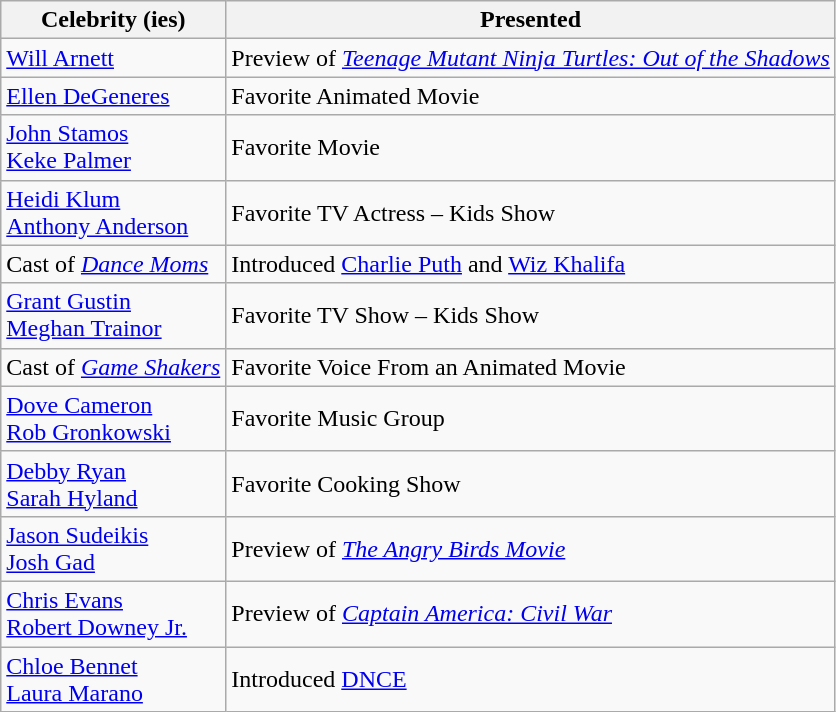<table class="wikitable">
<tr>
<th>Celebrity (ies)</th>
<th>Presented</th>
</tr>
<tr>
<td><a href='#'>Will Arnett</a></td>
<td>Preview of <em><a href='#'>Teenage Mutant Ninja Turtles: Out of the Shadows</a></em></td>
</tr>
<tr>
<td><a href='#'>Ellen DeGeneres</a></td>
<td>Favorite Animated Movie</td>
</tr>
<tr>
<td><a href='#'>John Stamos</a><br><a href='#'>Keke Palmer</a></td>
<td>Favorite Movie</td>
</tr>
<tr>
<td><a href='#'>Heidi Klum</a><br><a href='#'>Anthony Anderson</a></td>
<td>Favorite TV Actress – Kids Show</td>
</tr>
<tr>
<td>Cast of <em><a href='#'>Dance Moms</a></em></td>
<td>Introduced <a href='#'>Charlie Puth</a> and <a href='#'>Wiz Khalifa</a></td>
</tr>
<tr>
<td><a href='#'>Grant Gustin</a><br><a href='#'>Meghan Trainor</a></td>
<td>Favorite TV Show – Kids Show</td>
</tr>
<tr>
<td>Cast of <em><a href='#'>Game Shakers</a></em></td>
<td>Favorite Voice From an Animated Movie</td>
</tr>
<tr>
<td><a href='#'>Dove Cameron</a><br><a href='#'>Rob Gronkowski</a></td>
<td>Favorite Music Group</td>
</tr>
<tr>
<td><a href='#'>Debby Ryan</a><br><a href='#'>Sarah Hyland</a></td>
<td>Favorite Cooking Show</td>
</tr>
<tr>
<td><a href='#'>Jason Sudeikis</a><br><a href='#'>Josh Gad</a></td>
<td>Preview of <em><a href='#'>The Angry Birds Movie</a></em></td>
</tr>
<tr>
<td><a href='#'>Chris Evans</a><br><a href='#'>Robert Downey Jr.</a></td>
<td>Preview of <em><a href='#'>Captain America: Civil War</a></em></td>
</tr>
<tr>
<td><a href='#'>Chloe Bennet</a><br><a href='#'>Laura Marano</a></td>
<td>Introduced <a href='#'>DNCE</a></td>
</tr>
</table>
